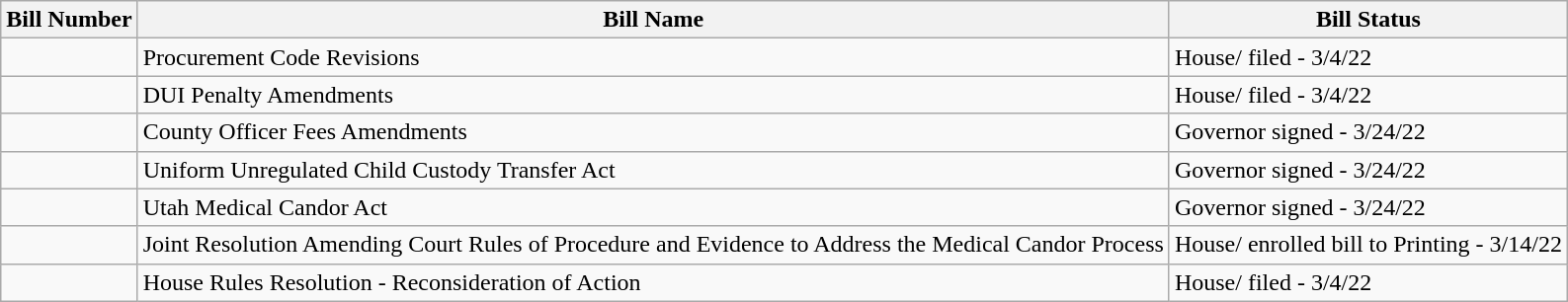<table class="wikitable">
<tr>
<th>Bill Number</th>
<th>Bill Name</th>
<th>Bill Status</th>
</tr>
<tr>
<td></td>
<td>Procurement Code Revisions</td>
<td>House/ filed - 3/4/22</td>
</tr>
<tr>
<td></td>
<td>DUI Penalty Amendments</td>
<td>House/ filed - 3/4/22</td>
</tr>
<tr>
<td></td>
<td>County Officer Fees Amendments</td>
<td>Governor signed - 3/24/22</td>
</tr>
<tr>
<td></td>
<td>Uniform Unregulated Child Custody Transfer Act</td>
<td>Governor signed - 3/24/22</td>
</tr>
<tr>
<td></td>
<td>Utah Medical Candor Act</td>
<td>Governor signed - 3/24/22</td>
</tr>
<tr>
<td></td>
<td>Joint Resolution Amending Court Rules of Procedure and Evidence to Address the Medical Candor Process</td>
<td>House/ enrolled bill to Printing - 3/14/22</td>
</tr>
<tr>
<td></td>
<td>House Rules Resolution - Reconsideration of Action</td>
<td>House/ filed - 3/4/22</td>
</tr>
</table>
